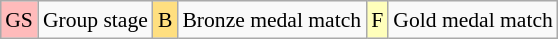<table class="wikitable" style="margin:0.5em auto; font-size:90%; line-height:1.25em;">
<tr>
<td bgcolor="#FFBBBB" align=center>GS</td>
<td>Group stage</td>
<td style="background-color:#FFDF80;text-align:center;">B</td>
<td>Bronze medal match</td>
<td style="background-color:#FFFFBB;text-align:center;">F</td>
<td>Gold medal match</td>
</tr>
</table>
